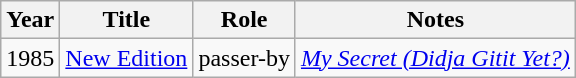<table class="wikitable sortable">
<tr>
<th>Year</th>
<th>Title</th>
<th>Role</th>
<th>Notes</th>
</tr>
<tr>
<td rowspan="3">1985</td>
<td><a href='#'>New Edition</a></td>
<td>passer-by</td>
<td><em><a href='#'>My Secret (Didja Gitit Yet?)</a></em></td>
</tr>
</table>
